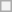<table class="wikitable" style="text-align:center">
<tr>
<th rowspan="4" colspan="2"></th>
</tr>
</table>
